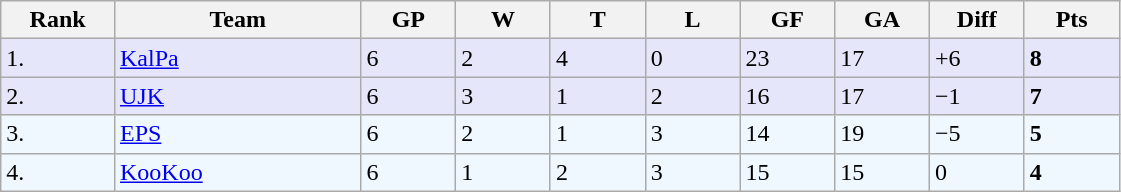<table class="wikitable">
<tr>
<th bgcolor="#DDDDFF" width="6%" align="left">Rank</th>
<th bgcolor="#DDDDFF" width="13%">Team</th>
<th bgcolor="#DDDDFF" width="5%">GP</th>
<th bgcolor="#DDDDFF" width="5%">W</th>
<th bgcolor="#DDDDFF" width="5%">T</th>
<th bgcolor="#DDDDFF" width="5%">L</th>
<th bgcolor="#DDDDFF" width="5%">GF</th>
<th bgcolor="#DDDDFF" width="5%">GA</th>
<th bgcolor="#DDDDFF" width="5%">Diff</th>
<th bgcolor="#DDDDFF" width="5%">Pts</th>
</tr>
<tr bgcolor="#e6e6fa">
<td align="left">1.</td>
<td><a href='#'>KalPa</a></td>
<td>6</td>
<td>2</td>
<td>4</td>
<td>0</td>
<td>23</td>
<td>17</td>
<td>+6</td>
<td><strong>8</strong></td>
</tr>
<tr bgcolor="#e6e6fa">
<td align="left">2.</td>
<td><a href='#'>UJK</a></td>
<td>6</td>
<td>3</td>
<td>1</td>
<td>2</td>
<td>16</td>
<td>17</td>
<td>−1</td>
<td><strong>7</strong></td>
</tr>
<tr bgcolor="#f0f8ff">
<td align="left">3.</td>
<td><a href='#'>EPS</a></td>
<td>6</td>
<td>2</td>
<td>1</td>
<td>3</td>
<td>14</td>
<td>19</td>
<td>−5</td>
<td><strong>5</strong></td>
</tr>
<tr bgcolor="#f0f8ff">
<td align="left">4.</td>
<td><a href='#'>KooKoo</a></td>
<td>6</td>
<td>1</td>
<td>2</td>
<td>3</td>
<td>15</td>
<td>15</td>
<td>0</td>
<td><strong>4</strong></td>
</tr>
</table>
